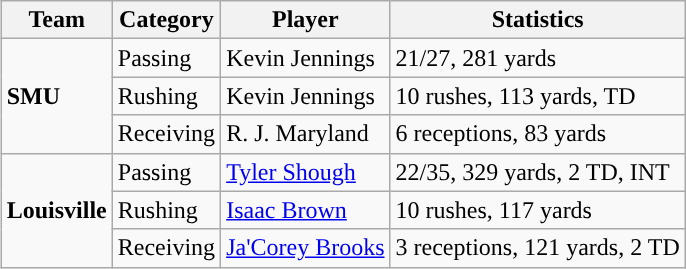<table class="wikitable" style="float: right;">
<tr>
<th>Team</th>
<th>Category</th>
<th>Player</th>
<th>Statistics</th>
</tr>
<tr>
<td rowspan=3><strong>SMU</strong></td>
<td>Passing</td>
<td>Kevin Jennings</td>
<td>21/27, 281 yards</td>
</tr>
<tr>
<td>Rushing</td>
<td>Kevin Jennings</td>
<td>10 rushes, 113 yards, TD</td>
</tr>
<tr>
<td>Receiving</td>
<td>R. J. Maryland</td>
<td>6 receptions, 83 yards</td>
</tr>
<tr>
<td rowspan=3><strong>Louisville</strong></td>
<td>Passing</td>
<td><a href='#'>Tyler Shough</a></td>
<td>22/35, 329 yards, 2 TD, INT</td>
</tr>
<tr>
<td>Rushing</td>
<td><a href='#'>Isaac Brown</a></td>
<td>10 rushes, 117 yards</td>
</tr>
<tr>
<td>Receiving</td>
<td><a href='#'>Ja'Corey Brooks</a></td>
<td>3 receptions, 121 yards, 2 TD</td>
</tr>
</table>
